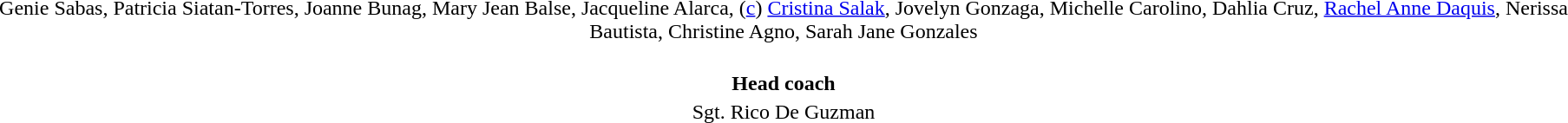<table style="text-align: center; margin-top: 2em; margin-left: auto; margin-right: auto">
<tr>
<td>Genie Sabas, Patricia Siatan-Torres, Joanne Bunag, Mary Jean Balse, Jacqueline Alarca, (<a href='#'>c</a>) <a href='#'>Cristina Salak</a>, Jovelyn Gonzaga, Michelle Carolino, Dahlia Cruz, <a href='#'>Rachel Anne Daquis</a>, Nerissa Bautista, Christine Agno, Sarah Jane Gonzales</td>
</tr>
<tr>
<td><br><strong>Head coach</strong></td>
</tr>
<tr>
<td>Sgt. Rico De Guzman</td>
</tr>
</table>
